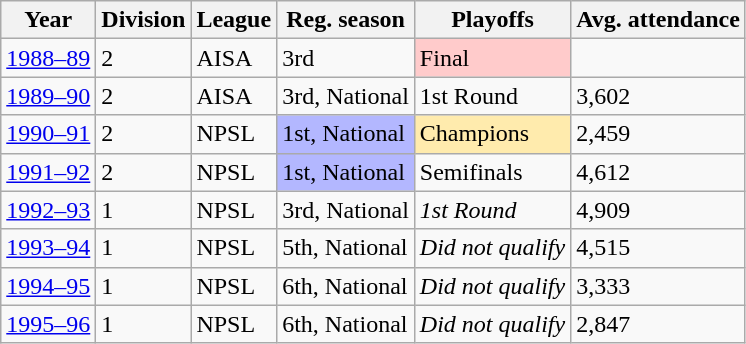<table class="wikitable">
<tr>
<th>Year</th>
<th>Division</th>
<th>League</th>
<th>Reg. season</th>
<th>Playoffs</th>
<th>Avg. attendance</th>
</tr>
<tr>
<td><a href='#'>1988–89</a></td>
<td>2</td>
<td>AISA</td>
<td>3rd</td>
<td style="background:#ffcbcb;">Final</td>
<td></td>
</tr>
<tr>
<td><a href='#'>1989–90</a></td>
<td>2</td>
<td>AISA</td>
<td>3rd, National</td>
<td>1st Round</td>
<td>3,602</td>
</tr>
<tr>
<td><a href='#'>1990–91</a></td>
<td>2</td>
<td>NPSL</td>
<td bgcolor="B3B7FF">1st, National</td>
<td bgcolor="FFEBAD">Champions</td>
<td>2,459</td>
</tr>
<tr>
<td><a href='#'>1991–92</a></td>
<td>2</td>
<td>NPSL</td>
<td bgcolor="B3B7FF">1st, National</td>
<td>Semifinals</td>
<td>4,612</td>
</tr>
<tr>
<td><a href='#'>1992–93</a></td>
<td>1</td>
<td>NPSL</td>
<td>3rd, National</td>
<td><em>1st Round</em></td>
<td>4,909</td>
</tr>
<tr>
<td><a href='#'>1993–94</a></td>
<td>1</td>
<td>NPSL</td>
<td>5th, National</td>
<td><em>Did not qualify</em></td>
<td>4,515</td>
</tr>
<tr>
<td><a href='#'>1994–95</a></td>
<td>1</td>
<td>NPSL</td>
<td>6th, National</td>
<td><em>Did not qualify</em></td>
<td>3,333</td>
</tr>
<tr>
<td><a href='#'>1995–96</a></td>
<td>1</td>
<td>NPSL</td>
<td>6th, National</td>
<td><em>Did not qualify</em></td>
<td>2,847</td>
</tr>
</table>
